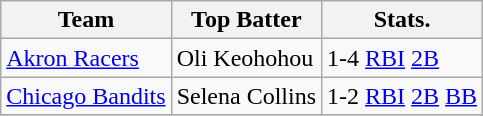<table class="wikitable">
<tr>
<th>Team</th>
<th>Top Batter</th>
<th>Stats.</th>
</tr>
<tr>
<td><a href='#'>Akron Racers</a></td>
<td>Oli Keohohou</td>
<td>1-4 <a href='#'>RBI</a> <a href='#'>2B</a></td>
</tr>
<tr>
<td><a href='#'>Chicago Bandits</a></td>
<td>Selena Collins</td>
<td>1-2 <a href='#'>RBI</a> <a href='#'>2B</a>  <a href='#'>BB</a></td>
</tr>
<tr>
</tr>
</table>
